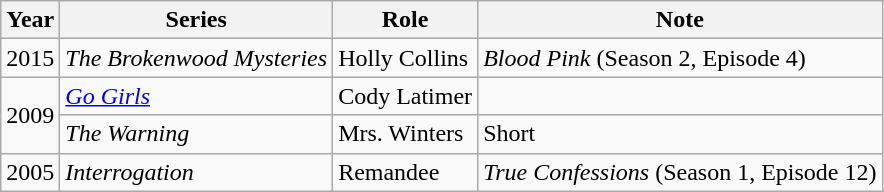<table class=wikitable>
<tr>
<th>Year</th>
<th>Series</th>
<th>Role</th>
<th>Note</th>
</tr>
<tr>
<td>2015</td>
<td><em>The Brokenwood Mysteries</em></td>
<td>Holly Collins</td>
<td><em>Blood Pink</em> (Season 2, Episode 4)</td>
</tr>
<tr>
<td rowspan=2>2009</td>
<td><em><a href='#'>Go Girls</a></em></td>
<td>Cody Latimer</td>
<td></td>
</tr>
<tr>
<td><em>The Warning</em></td>
<td>Mrs. Winters</td>
<td>Short</td>
</tr>
<tr>
<td>2005</td>
<td><em>Interrogation</em></td>
<td>Remandee</td>
<td><em>True Confessions</em> (Season 1, Episode 12)</td>
</tr>
</table>
